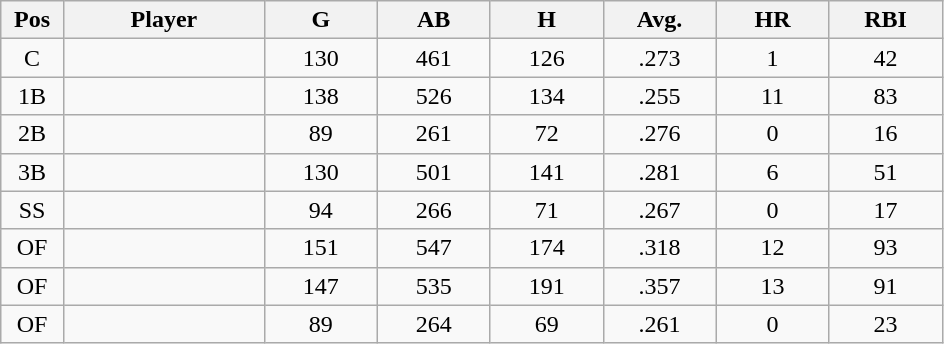<table class="wikitable sortable">
<tr>
<th bgcolor="#DDDDFF" width="5%">Pos</th>
<th bgcolor="#DDDDFF" width="16%">Player</th>
<th bgcolor="#DDDDFF" width="9%">G</th>
<th bgcolor="#DDDDFF" width="9%">AB</th>
<th bgcolor="#DDDDFF" width="9%">H</th>
<th bgcolor="#DDDDFF" width="9%">Avg.</th>
<th bgcolor="#DDDDFF" width="9%">HR</th>
<th bgcolor="#DDDDFF" width="9%">RBI</th>
</tr>
<tr align="center">
<td>C</td>
<td></td>
<td>130</td>
<td>461</td>
<td>126</td>
<td>.273</td>
<td>1</td>
<td>42</td>
</tr>
<tr align="center">
<td>1B</td>
<td></td>
<td>138</td>
<td>526</td>
<td>134</td>
<td>.255</td>
<td>11</td>
<td>83</td>
</tr>
<tr align="center">
<td>2B</td>
<td></td>
<td>89</td>
<td>261</td>
<td>72</td>
<td>.276</td>
<td>0</td>
<td>16</td>
</tr>
<tr align="center">
<td>3B</td>
<td></td>
<td>130</td>
<td>501</td>
<td>141</td>
<td>.281</td>
<td>6</td>
<td>51</td>
</tr>
<tr align="center">
<td>SS</td>
<td></td>
<td>94</td>
<td>266</td>
<td>71</td>
<td>.267</td>
<td>0</td>
<td>17</td>
</tr>
<tr align="center">
<td>OF</td>
<td></td>
<td>151</td>
<td>547</td>
<td>174</td>
<td>.318</td>
<td>12</td>
<td>93</td>
</tr>
<tr align="center">
<td>OF</td>
<td></td>
<td>147</td>
<td>535</td>
<td>191</td>
<td>.357</td>
<td>13</td>
<td>91</td>
</tr>
<tr align="center">
<td>OF</td>
<td></td>
<td>89</td>
<td>264</td>
<td>69</td>
<td>.261</td>
<td>0</td>
<td>23</td>
</tr>
</table>
